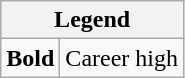<table class="wikitable mw-collapsible mw-collapsed">
<tr>
<th colspan="2">Legend</th>
</tr>
<tr>
<td><strong>Bold</strong></td>
<td>Career high</td>
</tr>
</table>
